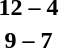<table style="text-align:center">
<tr>
<th width=200></th>
<th width=100></th>
<th width=200></th>
</tr>
<tr>
<td align=right></td>
<td><strong>12 – 4</strong></td>
<td align=left></td>
</tr>
<tr>
<td align=right></td>
<td><strong>9 – 7</strong></td>
<td align=left></td>
</tr>
</table>
